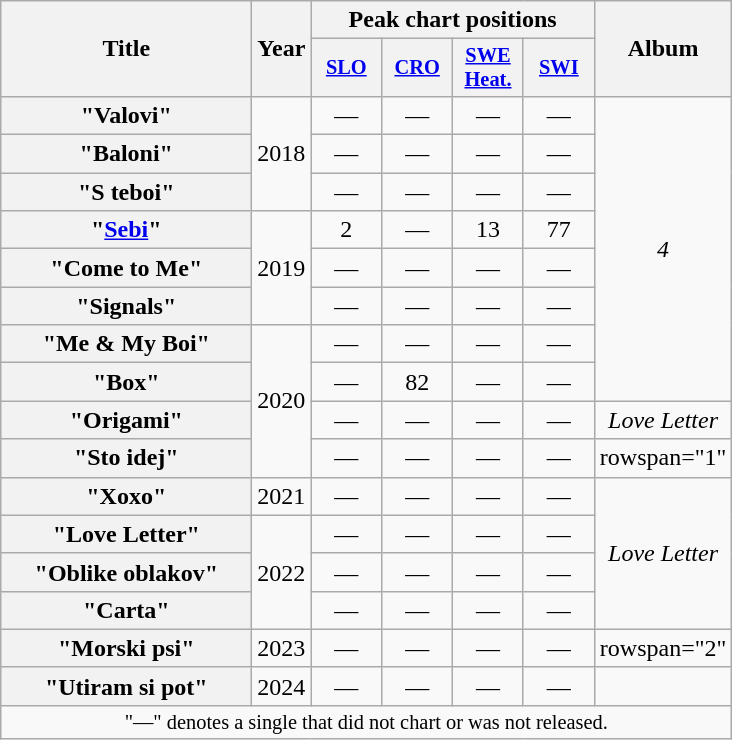<table class="wikitable plainrowheaders" style="text-align:center;">
<tr>
<th scope="col" rowspan="2" style="width:10em;">Title</th>
<th scope="col" rowspan="2" style="width:1em;">Year</th>
<th scope="col" colspan="4">Peak chart positions</th>
<th scope="col" rowspan="2">Album</th>
</tr>
<tr>
<th scope="col" style="width:3em;font-size:85%;"><a href='#'>SLO</a><br></th>
<th scope="col" style="width:3em;font-size:85%;"><a href='#'>CRO</a><br></th>
<th scope="col" style="width:3em;font-size:85%;"><a href='#'>SWE<br>Heat.</a><br></th>
<th scope="col" style="width:3em;font-size:85%;"><a href='#'>SWI</a><br></th>
</tr>
<tr>
<th scope="row">"Valovi"</th>
<td rowspan="3">2018</td>
<td>—</td>
<td>—</td>
<td>—</td>
<td>—</td>
<td rowspan="8"><em>4</em></td>
</tr>
<tr>
<th scope="row">"Baloni"</th>
<td>—</td>
<td>—</td>
<td>—</td>
<td>—</td>
</tr>
<tr>
<th scope="row">"S teboi"</th>
<td>—</td>
<td>—</td>
<td>—</td>
<td>—</td>
</tr>
<tr>
<th scope="row">"<a href='#'>Sebi</a>"</th>
<td rowspan="3">2019</td>
<td>2</td>
<td>—</td>
<td>13</td>
<td>77</td>
</tr>
<tr>
<th scope="row">"Come to Me"</th>
<td>—</td>
<td>—</td>
<td>—</td>
<td>—</td>
</tr>
<tr>
<th scope="row">"Signals"</th>
<td>—</td>
<td>—</td>
<td>—</td>
<td>—</td>
</tr>
<tr>
<th scope="row">"Me & My Boi"</th>
<td rowspan="4">2020</td>
<td>—</td>
<td>—</td>
<td>—</td>
<td>—</td>
</tr>
<tr>
<th scope="row">"Box"</th>
<td>—</td>
<td>82</td>
<td>—</td>
<td>—</td>
</tr>
<tr>
<th scope="row">"Origami"</th>
<td>—</td>
<td>—</td>
<td>—</td>
<td>—</td>
<td rowspan="1"><em>Love Letter</em></td>
</tr>
<tr>
<th scope="row">"Sto idej"</th>
<td>—</td>
<td>—</td>
<td>—</td>
<td>—</td>
<td>rowspan="1" </td>
</tr>
<tr>
<th scope="row">"Xoxo"</th>
<td rowspan="1">2021</td>
<td>—</td>
<td>—</td>
<td>—</td>
<td>—</td>
<td rowspan="4"><em>Love Letter</em></td>
</tr>
<tr>
<th scope="row">"Love Letter"</th>
<td rowspan="3">2022</td>
<td>—</td>
<td>—</td>
<td>—</td>
<td>—</td>
</tr>
<tr>
<th scope="row">"Oblike oblakov"</th>
<td>—</td>
<td>—</td>
<td>—</td>
<td>—</td>
</tr>
<tr>
<th scope="row">"Carta" </th>
<td>—</td>
<td>—</td>
<td>—</td>
<td>—</td>
</tr>
<tr>
<th scope="row">"Morski psi"</th>
<td rowspan="1">2023</td>
<td>—</td>
<td>—</td>
<td>—</td>
<td>—</td>
<td>rowspan="2" </td>
</tr>
<tr>
<th scope="row">"Utiram si pot"</th>
<td rowspan="1">2024</td>
<td>—</td>
<td>—</td>
<td>—</td>
<td>—</td>
</tr>
<tr>
<td colspan="7" style="font-size:85%;">"—" denotes a single that did not chart or was not released.</td>
</tr>
</table>
